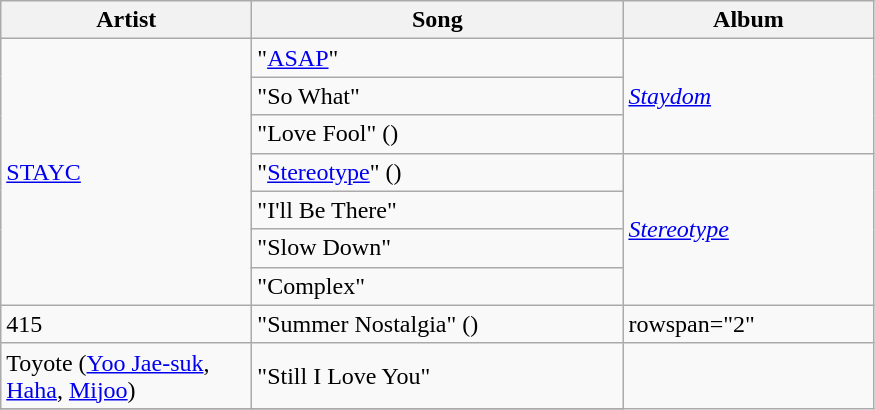<table class="wikitable sortable">
<tr>
<th style="width:10em;">Artist</th>
<th style="width:15em;">Song</th>
<th style="width:10em;">Album</th>
</tr>
<tr>
<td rowspan="7"><a href='#'>STAYC</a></td>
<td>"<a href='#'>ASAP</a>"</td>
<td rowspan="3"><em><a href='#'>Staydom</a></em></td>
</tr>
<tr>
<td>"So What"</td>
</tr>
<tr>
<td>"Love Fool" ()</td>
</tr>
<tr>
<td>"<a href='#'>Stereotype</a>" ()</td>
<td rowspan="4"><em><a href='#'>Stereotype</a></em></td>
</tr>
<tr>
<td>"I'll Be There"</td>
</tr>
<tr>
<td>"Slow Down"</td>
</tr>
<tr>
<td>"Complex"</td>
</tr>
<tr>
<td>415</td>
<td>"Summer Nostalgia" ()</td>
<td>rowspan="2" </td>
</tr>
<tr>
<td>Toyote (<a href='#'>Yoo Jae-suk</a>, <a href='#'>Haha</a>, <a href='#'>Mijoo</a>)</td>
<td>"Still I Love You"</td>
</tr>
<tr>
</tr>
</table>
